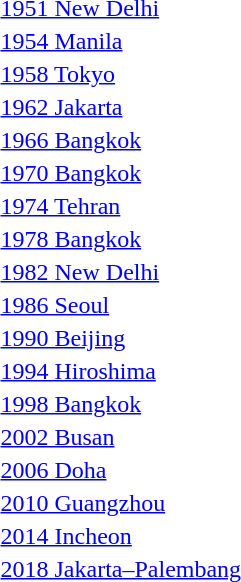<table>
<tr>
<td><a href='#'>1951 New Delhi</a></td>
<td></td>
<td></td>
<td></td>
</tr>
<tr>
<td><a href='#'>1954 Manila</a></td>
<td></td>
<td></td>
<td></td>
</tr>
<tr>
<td><a href='#'>1958 Tokyo</a></td>
<td></td>
<td></td>
<td></td>
</tr>
<tr>
<td><a href='#'>1962 Jakarta</a></td>
<td></td>
<td></td>
<td></td>
</tr>
<tr>
<td><a href='#'>1966 Bangkok</a></td>
<td></td>
<td></td>
<td></td>
</tr>
<tr>
<td><a href='#'>1970 Bangkok</a></td>
<td></td>
<td></td>
<td></td>
</tr>
<tr>
<td><a href='#'>1974 Tehran</a></td>
<td></td>
<td></td>
<td></td>
</tr>
<tr>
<td><a href='#'>1978 Bangkok</a></td>
<td></td>
<td></td>
<td></td>
</tr>
<tr>
<td><a href='#'>1982 New Delhi</a></td>
<td></td>
<td></td>
<td></td>
</tr>
<tr>
<td><a href='#'>1986 Seoul</a></td>
<td></td>
<td></td>
<td></td>
</tr>
<tr>
<td><a href='#'>1990 Beijing</a></td>
<td></td>
<td></td>
<td></td>
</tr>
<tr>
<td><a href='#'>1994 Hiroshima</a></td>
<td></td>
<td></td>
<td></td>
</tr>
<tr>
<td><a href='#'>1998 Bangkok</a></td>
<td></td>
<td></td>
<td></td>
</tr>
<tr>
<td><a href='#'>2002 Busan</a></td>
<td></td>
<td></td>
<td></td>
</tr>
<tr>
<td><a href='#'>2006 Doha</a></td>
<td></td>
<td></td>
<td></td>
</tr>
<tr>
<td><a href='#'>2010 Guangzhou</a></td>
<td></td>
<td></td>
<td></td>
</tr>
<tr>
<td><a href='#'>2014 Incheon</a></td>
<td></td>
<td></td>
<td></td>
</tr>
<tr>
<td><a href='#'>2018 Jakarta–Palembang</a></td>
<td></td>
<td></td>
<td></td>
</tr>
</table>
